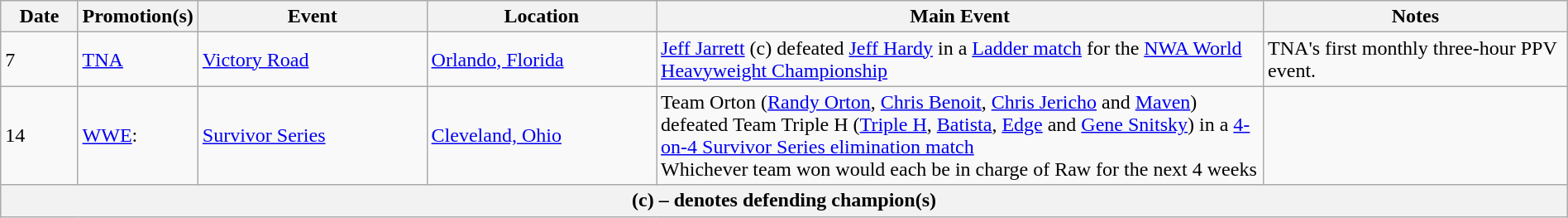<table class="wikitable" style="width:100%;">
<tr>
<th width="5%">Date</th>
<th width="5%">Promotion(s)</th>
<th width="15%">Event</th>
<th width="15%">Location</th>
<th width="40%">Main Event</th>
<th width=20%>Notes</th>
</tr>
<tr>
<td>7</td>
<td><a href='#'>TNA</a></td>
<td><a href='#'>Victory Road</a></td>
<td><a href='#'>Orlando, Florida</a></td>
<td><a href='#'>Jeff Jarrett</a> (c) defeated <a href='#'>Jeff Hardy</a> in a <a href='#'>Ladder match</a> for the <a href='#'>NWA World Heavyweight Championship</a></td>
<td>TNA's first monthly three-hour PPV event.</td>
</tr>
<tr>
<td>14</td>
<td><a href='#'>WWE</a>:<br></td>
<td><a href='#'>Survivor Series</a></td>
<td><a href='#'>Cleveland, Ohio</a></td>
<td>Team Orton (<a href='#'>Randy Orton</a>, <a href='#'>Chris Benoit</a>, <a href='#'>Chris Jericho</a> and <a href='#'>Maven</a>) defeated Team Triple H (<a href='#'>Triple H</a>, <a href='#'>Batista</a>, <a href='#'>Edge</a> and <a href='#'>Gene Snitsky</a>) in a <a href='#'>4-on-4 Survivor Series elimination match</a><br>Whichever team won would each be in charge of Raw for the next 4 weeks</td>
<td></td>
</tr>
<tr>
<th colspan="6">(c) – denotes defending champion(s)</th>
</tr>
</table>
